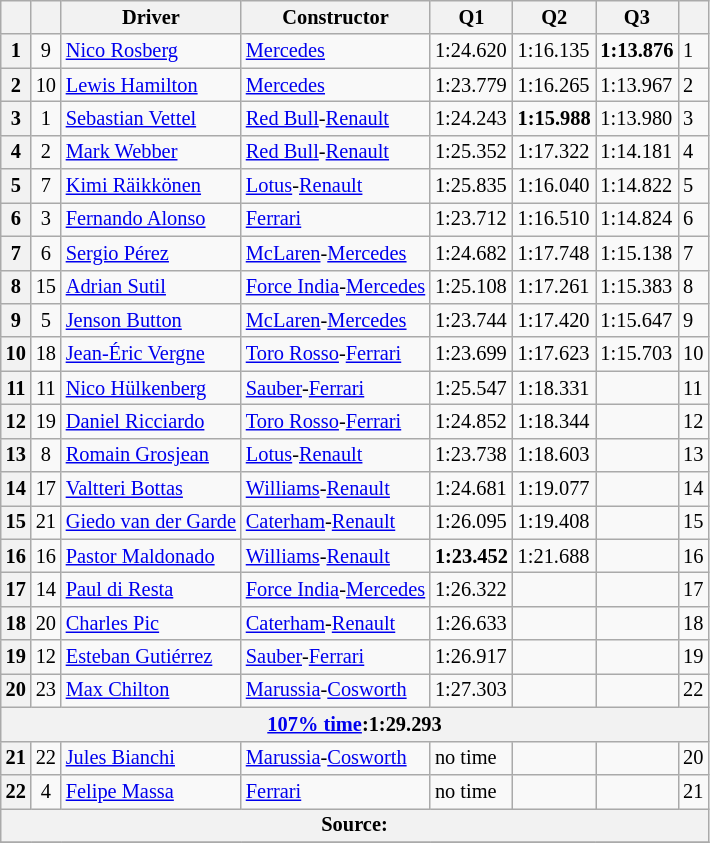<table class="wikitable sortable" style="font-size:85%">
<tr>
<th></th>
<th></th>
<th>Driver</th>
<th>Constructor</th>
<th>Q1</th>
<th>Q2</th>
<th>Q3</th>
<th></th>
</tr>
<tr>
<th>1</th>
<td align="center">9</td>
<td> <a href='#'>Nico Rosberg</a></td>
<td><a href='#'>Mercedes</a></td>
<td>1:24.620</td>
<td>1:16.135</td>
<td><strong>1:13.876</strong></td>
<td>1</td>
</tr>
<tr>
<th>2</th>
<td align="center">10</td>
<td> <a href='#'>Lewis Hamilton</a></td>
<td><a href='#'>Mercedes</a></td>
<td>1:23.779</td>
<td>1:16.265</td>
<td>1:13.967</td>
<td>2</td>
</tr>
<tr>
<th>3</th>
<td align="center">1</td>
<td> <a href='#'>Sebastian Vettel</a></td>
<td><a href='#'>Red Bull</a>-<a href='#'>Renault</a></td>
<td>1:24.243</td>
<td><strong>1:15.988</strong></td>
<td>1:13.980</td>
<td>3</td>
</tr>
<tr>
<th>4</th>
<td align="center">2</td>
<td> <a href='#'>Mark Webber</a></td>
<td><a href='#'>Red Bull</a>-<a href='#'>Renault</a></td>
<td>1:25.352</td>
<td>1:17.322</td>
<td>1:14.181</td>
<td>4</td>
</tr>
<tr>
<th>5</th>
<td align="center">7</td>
<td> <a href='#'>Kimi Räikkönen</a></td>
<td><a href='#'>Lotus</a>-<a href='#'>Renault</a></td>
<td>1:25.835</td>
<td>1:16.040</td>
<td>1:14.822</td>
<td>5</td>
</tr>
<tr>
<th>6</th>
<td align="center">3</td>
<td> <a href='#'>Fernando Alonso</a></td>
<td><a href='#'>Ferrari</a></td>
<td>1:23.712</td>
<td>1:16.510</td>
<td>1:14.824</td>
<td>6</td>
</tr>
<tr>
<th>7</th>
<td align="center">6</td>
<td> <a href='#'>Sergio Pérez</a></td>
<td><a href='#'>McLaren</a>-<a href='#'>Mercedes</a></td>
<td>1:24.682</td>
<td>1:17.748</td>
<td>1:15.138</td>
<td>7</td>
</tr>
<tr>
<th>8</th>
<td align="center">15</td>
<td> <a href='#'>Adrian Sutil</a></td>
<td><a href='#'>Force India</a>-<a href='#'>Mercedes</a></td>
<td>1:25.108</td>
<td>1:17.261</td>
<td>1:15.383</td>
<td>8</td>
</tr>
<tr>
<th>9</th>
<td align="center">5</td>
<td> <a href='#'>Jenson Button</a></td>
<td><a href='#'>McLaren</a>-<a href='#'>Mercedes</a></td>
<td>1:23.744</td>
<td>1:17.420</td>
<td>1:15.647</td>
<td>9</td>
</tr>
<tr>
<th>10</th>
<td align="center">18</td>
<td> <a href='#'>Jean-Éric Vergne</a></td>
<td><a href='#'>Toro Rosso</a>-<a href='#'>Ferrari</a></td>
<td>1:23.699</td>
<td>1:17.623</td>
<td>1:15.703</td>
<td>10</td>
</tr>
<tr>
<th>11</th>
<td align="center">11</td>
<td> <a href='#'>Nico Hülkenberg</a></td>
<td><a href='#'>Sauber</a>-<a href='#'>Ferrari</a></td>
<td>1:25.547</td>
<td>1:18.331</td>
<td></td>
<td>11</td>
</tr>
<tr>
<th>12</th>
<td align="center">19</td>
<td> <a href='#'>Daniel Ricciardo</a></td>
<td><a href='#'>Toro Rosso</a>-<a href='#'>Ferrari</a></td>
<td>1:24.852</td>
<td>1:18.344</td>
<td></td>
<td>12</td>
</tr>
<tr>
<th>13</th>
<td align="center">8</td>
<td> <a href='#'>Romain Grosjean</a></td>
<td><a href='#'>Lotus</a>-<a href='#'>Renault</a></td>
<td>1:23.738</td>
<td>1:18.603</td>
<td></td>
<td>13</td>
</tr>
<tr>
<th>14</th>
<td align="center">17</td>
<td> <a href='#'>Valtteri Bottas</a></td>
<td><a href='#'>Williams</a>-<a href='#'>Renault</a></td>
<td>1:24.681</td>
<td>1:19.077</td>
<td></td>
<td>14</td>
</tr>
<tr>
<th>15</th>
<td align="center">21</td>
<td> <a href='#'>Giedo van der Garde</a></td>
<td><a href='#'>Caterham</a>-<a href='#'>Renault</a></td>
<td>1:26.095</td>
<td>1:19.408</td>
<td></td>
<td>15</td>
</tr>
<tr>
<th>16</th>
<td align="center">16</td>
<td> <a href='#'>Pastor Maldonado</a></td>
<td><a href='#'>Williams</a>-<a href='#'>Renault</a></td>
<td><strong>1:23.452</strong></td>
<td>1:21.688</td>
<td></td>
<td>16</td>
</tr>
<tr>
<th>17</th>
<td align="center">14</td>
<td> <a href='#'>Paul di Resta</a></td>
<td><a href='#'>Force India</a>-<a href='#'>Mercedes</a></td>
<td>1:26.322</td>
<td></td>
<td></td>
<td>17</td>
</tr>
<tr>
<th>18</th>
<td align="center">20</td>
<td> <a href='#'>Charles Pic</a></td>
<td><a href='#'>Caterham</a>-<a href='#'>Renault</a></td>
<td>1:26.633</td>
<td></td>
<td></td>
<td>18</td>
</tr>
<tr>
<th>19</th>
<td align="center">12</td>
<td> <a href='#'>Esteban Gutiérrez</a></td>
<td><a href='#'>Sauber</a>-<a href='#'>Ferrari</a></td>
<td>1:26.917</td>
<td></td>
<td></td>
<td>19</td>
</tr>
<tr>
<th>20</th>
<td align="center">23</td>
<td> <a href='#'>Max Chilton</a></td>
<td><a href='#'>Marussia</a>-<a href='#'>Cosworth</a></td>
<td>1:27.303</td>
<td></td>
<td></td>
<td>22</td>
</tr>
<tr>
<th colspan=8><a href='#'>107% time</a>:1:29.293</th>
</tr>
<tr>
<th>21</th>
<td align="center">22</td>
<td> <a href='#'>Jules Bianchi</a></td>
<td><a href='#'>Marussia</a>-<a href='#'>Cosworth</a></td>
<td>no time</td>
<td></td>
<td></td>
<td>20</td>
</tr>
<tr>
<th>22</th>
<td align="center">4</td>
<td> <a href='#'>Felipe Massa</a></td>
<td><a href='#'>Ferrari</a></td>
<td>no time</td>
<td></td>
<td></td>
<td>21</td>
</tr>
<tr>
<th colspan=8>Source:</th>
</tr>
<tr>
</tr>
</table>
